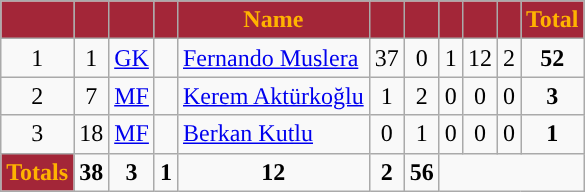<table class="wikitable" style="text-align:center">
<tr>
<th style="background:#A32638; color:#FFB300; "></th>
<th style="background:#A32638; color:#FFB300; "></th>
<th style="background:#A32638; color:#FFB300; "></th>
<th style="background:#A32638; color:#FFB300; "></th>
<th style="background:#A32638; color:#FFB300; ">Name</th>
<th style="background:#A32638; color:#FFB300; "></th>
<th style="background:#A32638; color:#FFB300; "></th>
<th style="background:#A32638; color:#FFB300; "></th>
<th style="background:#A32638; color:#FFB300; "></th>
<th style="background:#A32638; color:#FFB300; "></th>
<th style="background:#A32638; color:#FFB300; ">Total</th>
</tr>
<tr>
<td rowspan="1">1</td>
<td>1</td>
<td><a href='#'>GK</a></td>
<td></td>
<td align=left><a href='#'>Fernando Muslera</a></td>
<td>37</td>
<td>0</td>
<td>1</td>
<td>12</td>
<td>2</td>
<td><strong>52</strong></td>
</tr>
<tr>
<td rowspan="1">2</td>
<td>7</td>
<td><a href='#'>MF</a></td>
<td></td>
<td align=left><a href='#'>Kerem Aktürkoğlu</a></td>
<td>1</td>
<td>2</td>
<td>0</td>
<td>0</td>
<td>0</td>
<td><strong>3</strong></td>
</tr>
<tr>
<td rowspan="1">3</td>
<td>18</td>
<td><a href='#'>MF</a></td>
<td></td>
<td align=left><a href='#'>Berkan Kutlu</a></td>
<td>0</td>
<td>1</td>
<td>0</td>
<td>0</td>
<td>0</td>
<td><strong>1</strong></td>
</tr>
<tr>
<td style="background:#A32638; color:#FFB300; "><strong>Totals</strong></td>
<td><strong>38</strong></td>
<td><strong>3</strong></td>
<td><strong>1</strong></td>
<td><strong>12</strong></td>
<td><strong>2</strong></td>
<td><strong>56</strong></td>
</tr>
</table>
